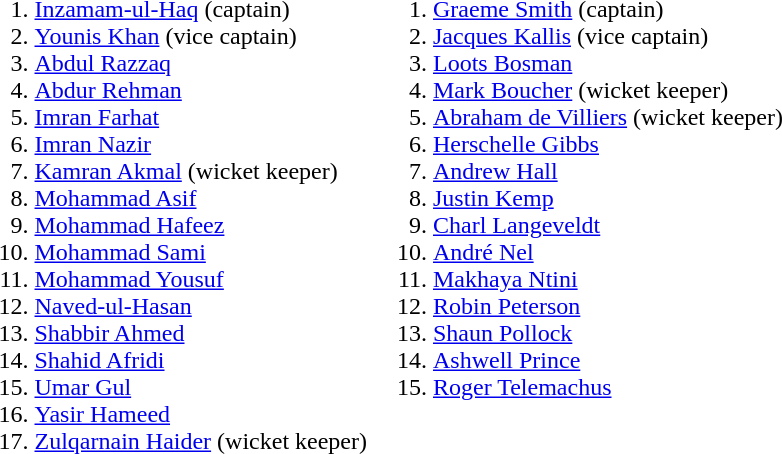<table>
<tr>
<td valign="top"><br><h4></h4><ol><li><a href='#'>Inzamam-ul-Haq</a> (captain)</li><li><a href='#'>Younis Khan</a> (vice captain)</li><li><a href='#'>Abdul Razzaq</a></li><li><a href='#'>Abdur Rehman</a></li><li><a href='#'>Imran Farhat</a></li><li><a href='#'>Imran Nazir</a></li><li><a href='#'>Kamran Akmal</a> (wicket keeper)</li><li><a href='#'>Mohammad Asif</a></li><li><a href='#'>Mohammad Hafeez</a></li><li><a href='#'>Mohammad Sami</a></li><li><a href='#'>Mohammad Yousuf</a></li><li><a href='#'>Naved-ul-Hasan</a></li><li><a href='#'>Shabbir Ahmed</a></li><li><a href='#'>Shahid Afridi</a></li><li><a href='#'>Umar Gul</a></li><li><a href='#'>Yasir Hameed</a></li><li><a href='#'>Zulqarnain Haider</a> (wicket keeper)</li></ol></td>
<td valign="top"><br><h4></h4><ol><li><a href='#'>Graeme Smith</a> (captain)</li><li><a href='#'>Jacques Kallis</a> (vice captain)</li><li><a href='#'>Loots Bosman</a></li><li><a href='#'>Mark Boucher</a> (wicket keeper)</li><li><a href='#'>Abraham de Villiers</a> (wicket keeper)</li><li><a href='#'>Herschelle Gibbs</a></li><li><a href='#'>Andrew Hall</a></li><li><a href='#'>Justin Kemp</a></li><li><a href='#'>Charl Langeveldt</a></li><li><a href='#'>André Nel</a></li><li><a href='#'>Makhaya Ntini</a></li><li><a href='#'>Robin Peterson</a></li><li><a href='#'>Shaun Pollock</a></li><li><a href='#'>Ashwell Prince</a></li><li><a href='#'>Roger Telemachus</a></li></ol></td>
</tr>
</table>
